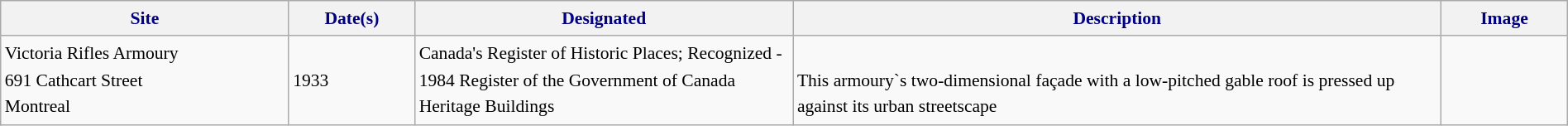<table class="wikitable sortable" style="font-size:90%; width:100%; border:0; text-align:left; line-height:150%;">
<tr>
<th style="background:#f2f2f2; color:navy; width:16%;">Site</th>
<th style="background:#f2f2f2; color:navy; width:7%;">Date(s)</th>
<th style="background:#f2f2f2; color:navy; width:21%;">Designated</th>
<th style="background:#f2f2f2; color:navy; width:36%;" class="unsortable">Description</th>
<th style="background:#f2f2f2; color:navy; width:7%;" class="unsortable">Image</th>
</tr>
<tr>
<td Cathcart Armoury>Victoria Rifles Armoury<br>691 Cathcart Street<br>Montreal</td>
<td>1933</td>
<td>Canada's Register of Historic Places; Recognized - 1984 Register of the Government of Canada Heritage Buildings</td>
<td><br>This armoury`s two-dimensional façade with a low-pitched gable roof is pressed up against its urban streetscape</td>
<td></td>
</tr>
</table>
